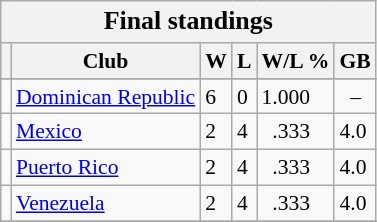<table class="wikitable" style="font-size: 90%;">
<tr align="center" style="font-size: larger;">
<th colspan=6>Final standings</th>
</tr>
<tr style="background:lightblue;">
<th></th>
<th>Club</th>
<th>W</th>
<th>L</th>
<th>W/L %</th>
<th>GB</th>
</tr>
<tr align="center" style="vertical-align: middle;" style="background:lightblue;">
</tr>
<tr>
<td></td>
<td><a href='#'>Dominican Republic</a></td>
<td>6</td>
<td>0</td>
<td>1.000</td>
<td>  –</td>
</tr>
<tr>
<td></td>
<td><a href='#'>Mexico</a></td>
<td>2</td>
<td>4</td>
<td>  .333</td>
<td>4.0</td>
</tr>
<tr>
<td></td>
<td><a href='#'>Puerto Rico</a></td>
<td>2</td>
<td>4</td>
<td>  .333</td>
<td>4.0</td>
</tr>
<tr>
<td></td>
<td><a href='#'>Venezuela</a></td>
<td>2</td>
<td>4</td>
<td>  .333</td>
<td>4.0</td>
</tr>
<tr>
</tr>
<tr>
</tr>
</table>
